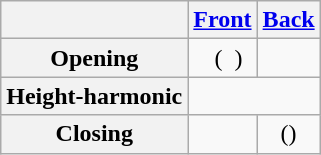<table class="wikitable" style="text-align: center">
<tr>
<th></th>
<th><a href='#'>Front</a></th>
<th><a href='#'>Back</a></th>
</tr>
<tr>
<th>Opening</th>
<td>  (  )</td>
<td></td>
</tr>
<tr>
<th>Height-harmonic</th>
<td colspan="2"></td>
</tr>
<tr>
<th>Closing</th>
<td></td>
<td>()</td>
</tr>
</table>
